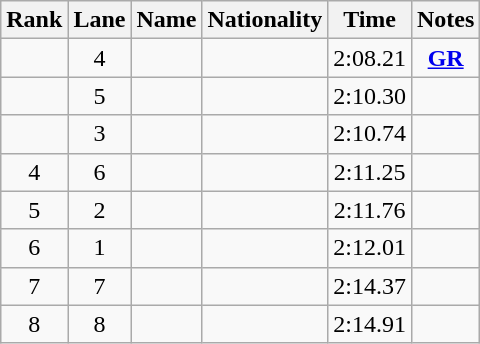<table class="wikitable sortable" style="text-align:center">
<tr>
<th>Rank</th>
<th>Lane</th>
<th>Name</th>
<th>Nationality</th>
<th>Time</th>
<th>Notes</th>
</tr>
<tr>
<td></td>
<td>4</td>
<td align=left></td>
<td align=left></td>
<td>2:08.21</td>
<td><strong><a href='#'>GR</a></strong></td>
</tr>
<tr>
<td></td>
<td>5</td>
<td align=left></td>
<td align=left></td>
<td>2:10.30</td>
<td></td>
</tr>
<tr>
<td></td>
<td>3</td>
<td align=left></td>
<td align=left></td>
<td>2:10.74</td>
<td></td>
</tr>
<tr>
<td>4</td>
<td>6</td>
<td align=left></td>
<td align=left></td>
<td>2:11.25</td>
<td></td>
</tr>
<tr>
<td>5</td>
<td>2</td>
<td align=left></td>
<td align=left></td>
<td>2:11.76</td>
<td></td>
</tr>
<tr>
<td>6</td>
<td>1</td>
<td align=left></td>
<td align=left></td>
<td>2:12.01</td>
<td></td>
</tr>
<tr>
<td>7</td>
<td>7</td>
<td align=left></td>
<td align=left></td>
<td>2:14.37</td>
<td></td>
</tr>
<tr>
<td>8</td>
<td>8</td>
<td align=left></td>
<td align=left></td>
<td>2:14.91</td>
<td></td>
</tr>
</table>
